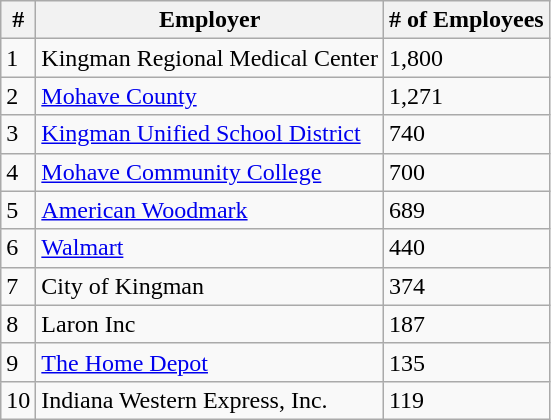<table class="wikitable">
<tr>
<th>#</th>
<th>Employer</th>
<th># of Employees</th>
</tr>
<tr>
<td>1</td>
<td>Kingman Regional Medical Center</td>
<td>1,800</td>
</tr>
<tr>
<td>2</td>
<td><a href='#'>Mohave County</a></td>
<td>1,271</td>
</tr>
<tr>
<td>3</td>
<td><a href='#'>Kingman Unified School District</a></td>
<td>740</td>
</tr>
<tr>
<td>4</td>
<td><a href='#'>Mohave Community College</a></td>
<td>700</td>
</tr>
<tr>
<td>5</td>
<td><a href='#'>American Woodmark</a></td>
<td>689</td>
</tr>
<tr>
<td>6</td>
<td><a href='#'>Walmart</a></td>
<td>440</td>
</tr>
<tr>
<td>7</td>
<td>City of Kingman</td>
<td>374</td>
</tr>
<tr>
<td>8</td>
<td>Laron Inc</td>
<td>187</td>
</tr>
<tr>
<td>9</td>
<td><a href='#'>The Home Depot</a></td>
<td>135</td>
</tr>
<tr>
<td>10</td>
<td>Indiana Western Express, Inc.</td>
<td>119</td>
</tr>
</table>
